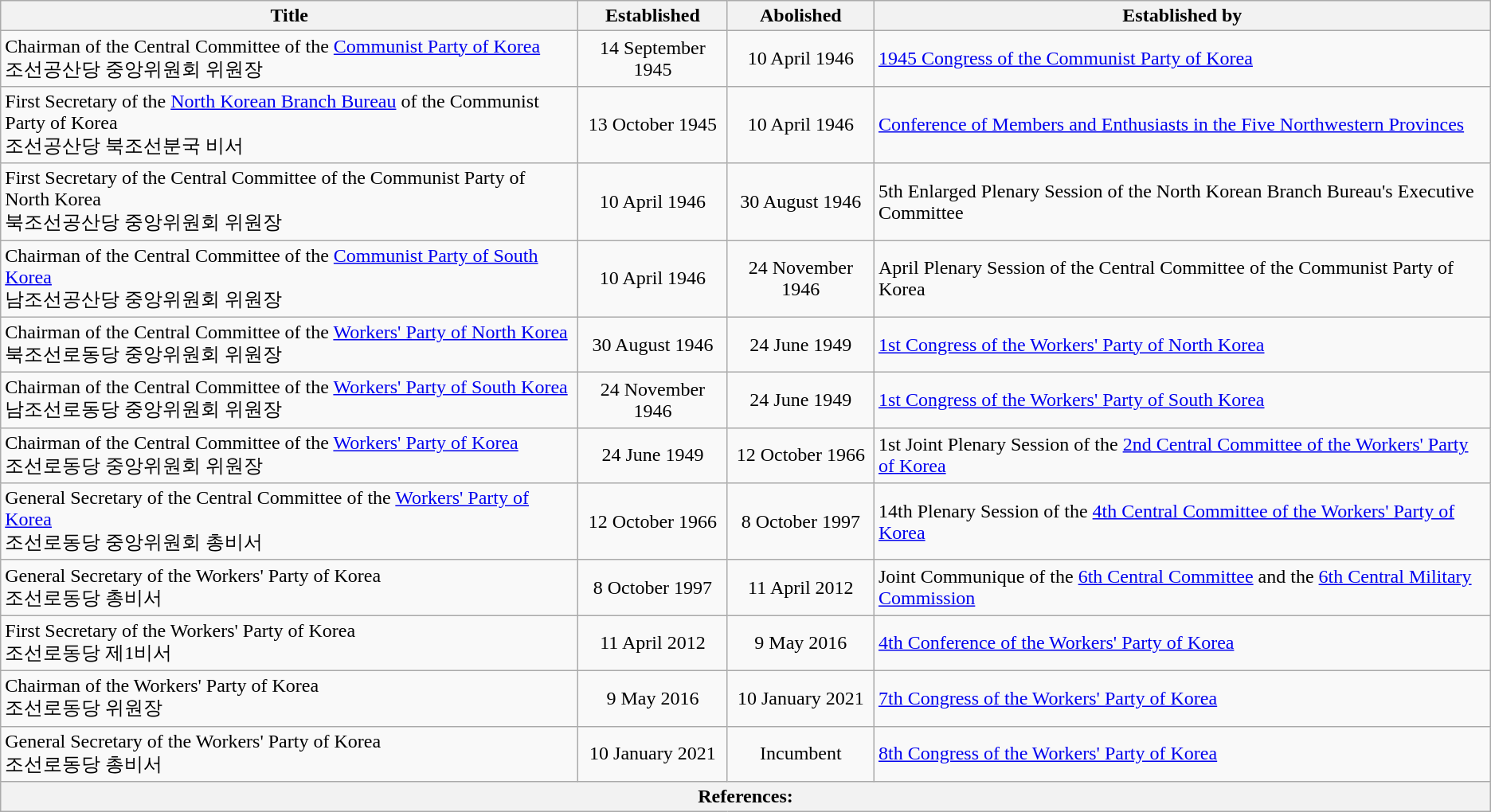<table class="wikitable sortable">
<tr>
<th scope=col>Title</th>
<th scope=col>Established</th>
<th scope=col>Abolished</th>
<th scope=col>Established by</th>
</tr>
<tr>
<td>Chairman of the Central Committee of the <a href='#'>Communist Party of Korea</a><br>조선공산당 중앙위원회 위원장</td>
<td align="center">14 September 1945</td>
<td align="center">10 April 1946</td>
<td><a href='#'>1945 Congress of the Communist Party of Korea</a></td>
</tr>
<tr>
<td>First Secretary of the <a href='#'>North Korean Branch Bureau</a> of the Communist Party of Korea<br>조선공산당 북조선분국 비서</td>
<td align="center">13 October 1945</td>
<td align="center">10 April 1946</td>
<td><a href='#'>Conference of Members and Enthusiasts in the Five Northwestern Provinces</a></td>
</tr>
<tr>
<td>First Secretary of the Central Committee of the Communist Party of North Korea<br>북조선공산당 중앙위원회 위원장</td>
<td align="center">10 April 1946</td>
<td align="center">30 August 1946</td>
<td>5th Enlarged Plenary Session	of the North Korean Branch Bureau's Executive Committee</td>
</tr>
<tr>
<td>Chairman of the Central Committee of the <a href='#'>Communist Party of South Korea</a><br>남조선공산당 중앙위원회 위원장</td>
<td align="center">10 April 1946</td>
<td align="center">24 November 1946</td>
<td>April Plenary Session of the Central Committee of the Communist Party of Korea</td>
</tr>
<tr>
<td>Chairman of the Central Committee of the <a href='#'>Workers' Party of North Korea</a><br>북조선로동당 중앙위원회 위원장</td>
<td align="center">30 August 1946</td>
<td align="center">24 June 1949</td>
<td><a href='#'>1st Congress of the Workers' Party of North Korea</a></td>
</tr>
<tr>
<td>Chairman of the Central Committee of the <a href='#'>Workers' Party of South Korea</a><br>남조선로동당 중앙위원회 위원장</td>
<td align="center">24 November 1946</td>
<td align="center">24 June 1949</td>
<td><a href='#'>1st Congress of the Workers' Party of South Korea</a></td>
</tr>
<tr>
<td>Chairman of the Central Committee of the <a href='#'>Workers' Party of Korea</a><br>조선로동당 중앙위원회 위원장</td>
<td align="center">24 June 1949</td>
<td align="center">12 October 1966</td>
<td>1st Joint Plenary Session	of the <a href='#'>2nd Central Committee of the Workers' Party of Korea</a></td>
</tr>
<tr>
<td>General Secretary of the Central Committee of the <a href='#'>Workers' Party of Korea</a><br>조선로동당 중앙위원회 총비서</td>
<td align="center">12 October 1966</td>
<td align="center">8 October 1997</td>
<td>14th Plenary Session of the <a href='#'>4th Central Committee of the Workers' Party of Korea</a></td>
</tr>
<tr>
<td>General Secretary of the Workers' Party of Korea<br>조선로동당 총비서</td>
<td align="center">8 October 1997</td>
<td align="center">11 April 2012</td>
<td>Joint Communique of the <a href='#'>6th Central Committee</a> and the <a href='#'>6th Central Military Commission</a></td>
</tr>
<tr>
<td>First Secretary of the Workers' Party of Korea<br>조선로동당 제1비서</td>
<td align="center">11 April 2012</td>
<td align="center">9 May 2016</td>
<td><a href='#'>4th Conference of the Workers' Party of Korea</a></td>
</tr>
<tr>
<td>Chairman of the Workers' Party of Korea<br>조선로동당 위원장</td>
<td align="center">9 May 2016</td>
<td align="center">10 January 2021</td>
<td><a href='#'>7th Congress of the Workers' Party of Korea</a></td>
</tr>
<tr>
<td>General Secretary of the Workers' Party of Korea<br>조선로동당 총비서</td>
<td align="center">10 January 2021</td>
<td align="center">Incumbent</td>
<td><a href='#'>8th Congress of the Workers' Party of Korea</a></td>
</tr>
<tr>
<th colspan="4" unsortable>References:<br></th>
</tr>
</table>
